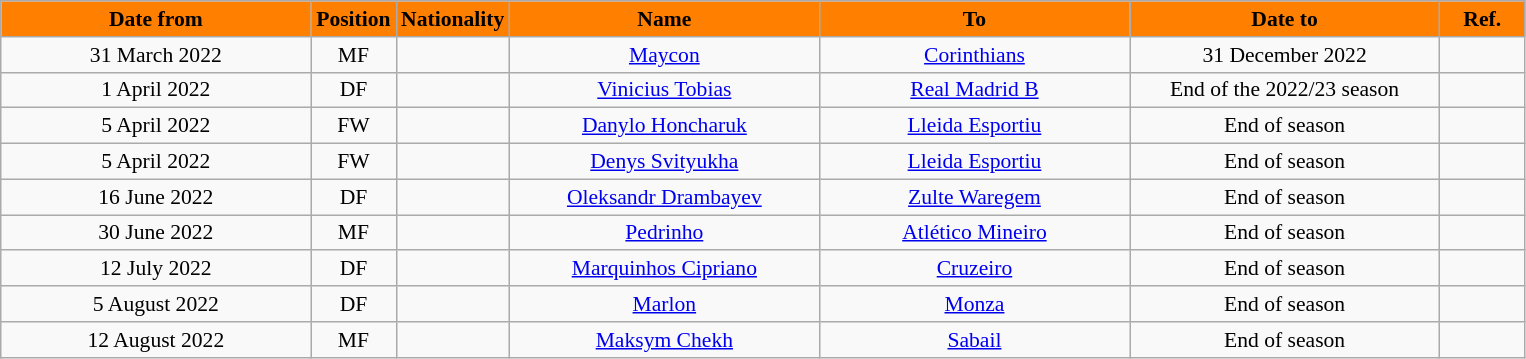<table class="wikitable" style="text-align:center; font-size:90%; ">
<tr>
<th style="background:#FF8000; color:black; width:200px;">Date from</th>
<th style="background:#FF8000; color:black; width:50px;">Position</th>
<th style="background:#FF8000; color:black; width:50px;">Nationality</th>
<th style="background:#FF8000; color:black; width:200px;">Name</th>
<th style="background:#FF8000; color:black; width:200px;">To</th>
<th style="background:#FF8000; color:black; width:200px;">Date to</th>
<th style="background:#FF8000; color:black; width:50px;">Ref.</th>
</tr>
<tr>
<td>31 March 2022</td>
<td>MF</td>
<td></td>
<td><a href='#'>Maycon</a></td>
<td><a href='#'>Corinthians</a></td>
<td>31 December 2022</td>
<td></td>
</tr>
<tr>
<td>1 April 2022</td>
<td>DF</td>
<td></td>
<td><a href='#'>Vinicius Tobias</a></td>
<td><a href='#'>Real Madrid B</a></td>
<td>End of the 2022/23 season</td>
<td></td>
</tr>
<tr>
<td>5 April 2022</td>
<td>FW</td>
<td></td>
<td><a href='#'>Danylo Honcharuk</a></td>
<td><a href='#'>Lleida Esportiu</a></td>
<td>End of season</td>
<td></td>
</tr>
<tr>
<td>5 April 2022</td>
<td>FW</td>
<td></td>
<td><a href='#'>Denys Svityukha</a></td>
<td><a href='#'>Lleida Esportiu</a></td>
<td>End of season</td>
<td></td>
</tr>
<tr>
<td>16 June 2022</td>
<td>DF</td>
<td></td>
<td><a href='#'>Oleksandr Drambayev</a></td>
<td><a href='#'>Zulte Waregem</a></td>
<td>End of season</td>
<td></td>
</tr>
<tr>
<td>30 June 2022</td>
<td>MF</td>
<td></td>
<td><a href='#'>Pedrinho</a></td>
<td><a href='#'>Atlético Mineiro</a></td>
<td>End of season</td>
<td></td>
</tr>
<tr>
<td>12 July 2022</td>
<td>DF</td>
<td></td>
<td><a href='#'>Marquinhos Cipriano</a></td>
<td><a href='#'>Cruzeiro</a></td>
<td>End of season</td>
<td></td>
</tr>
<tr>
<td>5 August 2022</td>
<td>DF</td>
<td></td>
<td><a href='#'>Marlon</a></td>
<td><a href='#'>Monza</a></td>
<td>End of season</td>
<td></td>
</tr>
<tr>
<td>12 August 2022</td>
<td>MF</td>
<td></td>
<td><a href='#'>Maksym Chekh</a></td>
<td><a href='#'>Sabail</a></td>
<td>End of season</td>
<td></td>
</tr>
</table>
